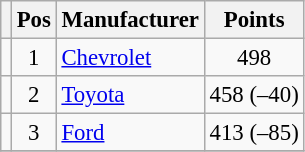<table class="wikitable" style="font-size: 95%;">
<tr>
<th></th>
<th>Pos</th>
<th>Manufacturer</th>
<th>Points</th>
</tr>
<tr>
<td align="left"></td>
<td style="text-align:center;">1</td>
<td><a href='#'>Chevrolet</a></td>
<td style="text-align:center;">498</td>
</tr>
<tr>
<td align="left"></td>
<td style="text-align:center;">2</td>
<td><a href='#'>Toyota</a></td>
<td style="text-align:center;">458 (–40)</td>
</tr>
<tr>
<td align="left"></td>
<td style="text-align:center;">3</td>
<td><a href='#'>Ford</a></td>
<td style="text-align:center;">413 (–85)</td>
</tr>
<tr class="sortbottom">
</tr>
</table>
